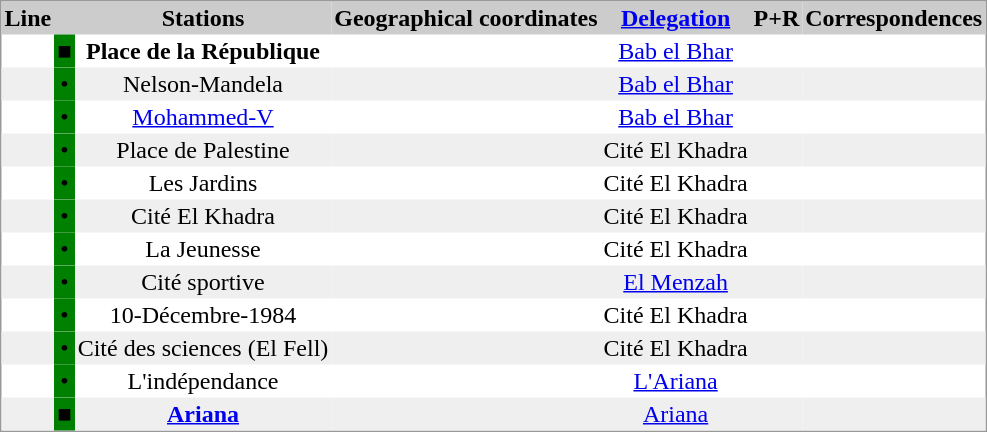<table class="mw-collapsible" style="border: 1px solid #999; background-color:#FFFFFF; text-align: center" cellspacing="0" cellpadding="2" border="0">
<tr bgcolor="#CCCCCC">
<th>Line </th>
<th></th>
<th>Stations</th>
<th>Geographical coordinates</th>
<th><a href='#'>Delegation</a></th>
<th>P+R</th>
<th>Correspondences</th>
</tr>
<tr>
<td></td>
<td bgcolor="#008000"><span>■</span></td>
<td><strong>Place de la République</strong></td>
<td></td>
<td><a href='#'>Bab el Bhar</a></td>
<td></td>
<td></td>
</tr>
<tr bgcolor="#efefef">
<td></td>
<td bgcolor="#008000"><span>•</span></td>
<td>Nelson-Mandela</td>
<td></td>
<td><a href='#'>Bab el Bhar</a></td>
<td></td>
<td></td>
</tr>
<tr>
<td></td>
<td bgcolor="#008000"><span>•</span></td>
<td><a href='#'>Mohammed-V</a></td>
<td></td>
<td><a href='#'>Bab el Bhar</a></td>
<td></td>
<td></td>
</tr>
<tr bgcolor="#efefef">
<td></td>
<td bgcolor="#008000"><span>•</span></td>
<td>Place de Palestine</td>
<td></td>
<td>Cité El Khadra</td>
<td></td>
<td></td>
</tr>
<tr>
<td></td>
<td bgcolor="#008000"><span>•</span></td>
<td>Les Jardins</td>
<td></td>
<td>Cité El Khadra</td>
<td></td>
<td></td>
</tr>
<tr bgcolor="#efefef">
<td></td>
<td bgcolor="#008000"><span>•</span></td>
<td>Cité El Khadra</td>
<td></td>
<td>Cité El Khadra</td>
<td></td>
<td></td>
</tr>
<tr>
<td></td>
<td bgcolor="#008000"><span>•</span></td>
<td>La Jeunesse</td>
<td></td>
<td>Cité El Khadra</td>
<td></td>
<td></td>
</tr>
<tr bgcolor="#efefef">
<td></td>
<td bgcolor="#008000"><span>•</span></td>
<td>Cité sportive</td>
<td></td>
<td><a href='#'>El Menzah</a></td>
<td></td>
<td></td>
</tr>
<tr>
<td></td>
<td bgcolor="#008000"><span>•</span></td>
<td>10-Décembre-1984</td>
<td></td>
<td>Cité El Khadra</td>
<td></td>
<td></td>
</tr>
<tr bgcolor="#efefef">
<td></td>
<td bgcolor="#008000"><span>•</span></td>
<td><bdi>Cité des sciences (</bdi>El Fell)</td>
<td></td>
<td>Cité El Khadra</td>
<td></td>
<td></td>
</tr>
<tr>
<td></td>
<td bgcolor="#008000"><span>•</span></td>
<td>L'indépendance</td>
<td></td>
<td><a href='#'>L'Ariana</a></td>
<td></td>
<td></td>
</tr>
<tr bgcolor="#efefef">
<td></td>
<td bgcolor="#008000"><span>■</span></td>
<td><strong><a href='#'>Ariana</a></strong></td>
<td></td>
<td><a href='#'>Ariana</a></td>
<td></td>
<td></td>
</tr>
</table>
